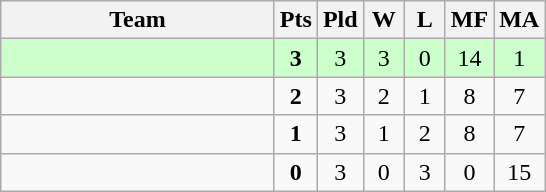<table class=wikitable style="text-align:center">
<tr>
<th width=175>Team</th>
<th width=20>Pts</th>
<th width=20>Pld</th>
<th width=20>W</th>
<th width=20>L</th>
<th width=20>MF</th>
<th width=20>MA</th>
</tr>
<tr bgcolor=#ccffcc>
<td style="text-align:left"></td>
<td><strong>3</strong></td>
<td>3</td>
<td>3</td>
<td>0</td>
<td>14</td>
<td>1</td>
</tr>
<tr>
<td style="text-align:left"></td>
<td><strong>2</strong></td>
<td>3</td>
<td>2</td>
<td>1</td>
<td>8</td>
<td>7</td>
</tr>
<tr>
<td style="text-align:left"></td>
<td><strong>1</strong></td>
<td>3</td>
<td>1</td>
<td>2</td>
<td>8</td>
<td>7</td>
</tr>
<tr>
<td style="text-align:left"></td>
<td><strong>0</strong></td>
<td>3</td>
<td>0</td>
<td>3</td>
<td>0</td>
<td>15</td>
</tr>
</table>
